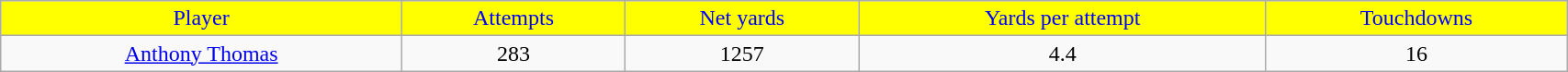<table class="wikitable" width="90%">
<tr align="center"  style="background:yellow;color:blue;">
<td>Player</td>
<td>Attempts</td>
<td>Net yards</td>
<td>Yards per attempt</td>
<td>Touchdowns</td>
</tr>
<tr align="center" bgcolor="">
<td><a href='#'>Anthony Thomas</a></td>
<td>283</td>
<td>1257</td>
<td>4.4</td>
<td>16</td>
</tr>
</table>
